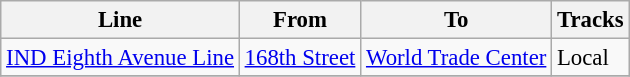<table class="wikitable" style="font-size:95%">
<tr>
<th>Line</th>
<th>From</th>
<th>To</th>
<th>Tracks</th>
</tr>
<tr>
<td><a href='#'>IND Eighth Avenue Line</a></td>
<td><a href='#'>168th Street</a></td>
<td><a href='#'>World Trade Center</a></td>
<td>Local</td>
</tr>
<tr>
</tr>
</table>
